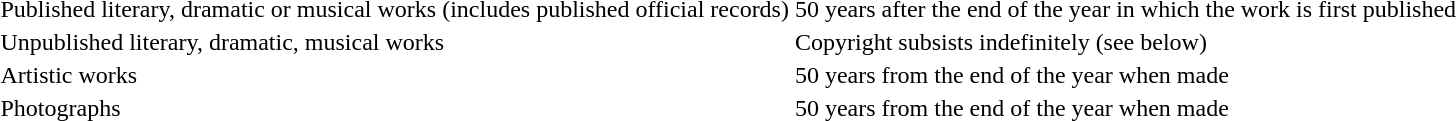<table>
<tr>
<td>Published literary, dramatic or musical works (includes published official records)</td>
<td>50 years after the end of the year in which the work is first published</td>
</tr>
<tr>
<td>Unpublished literary, dramatic, musical works</td>
<td>Copyright subsists indefinitely (see below)</td>
</tr>
<tr>
<td>Artistic works</td>
<td>50 years from the end of the year when made</td>
</tr>
<tr>
<td>Photographs</td>
<td>50 years from the end of the year when made</td>
</tr>
</table>
